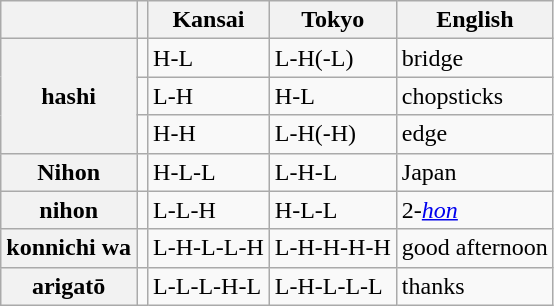<table class="wikitable" align="center" cellpadding="7" style="clear:both;">
<tr align="center">
<th></th>
<th></th>
<th>Kansai</th>
<th>Tokyo</th>
<th>English</th>
</tr>
<tr>
<th rowspan=3>hashi</th>
<td></td>
<td>H-L</td>
<td>L-H(-L)</td>
<td>bridge</td>
</tr>
<tr>
<td></td>
<td>L-H</td>
<td>H-L</td>
<td>chopsticks</td>
</tr>
<tr>
<td></td>
<td>H-H</td>
<td>L-H(-H)</td>
<td>edge</td>
</tr>
<tr>
<th>Nihon</th>
<td></td>
<td>H-L-L</td>
<td>L-H-L</td>
<td>Japan</td>
</tr>
<tr>
<th>nihon</th>
<td></td>
<td>L-L-H</td>
<td>H-L-L</td>
<td>2-<a href='#'><em>hon</em></a></td>
</tr>
<tr>
<th>konnichi wa</th>
<td></td>
<td>L-H-L-L-H</td>
<td>L-H-H-H-H</td>
<td>good afternoon</td>
</tr>
<tr>
<th>arigatō</th>
<td></td>
<td>L-L-L-H-L</td>
<td>L-H-L-L-L</td>
<td>thanks</td>
</tr>
</table>
